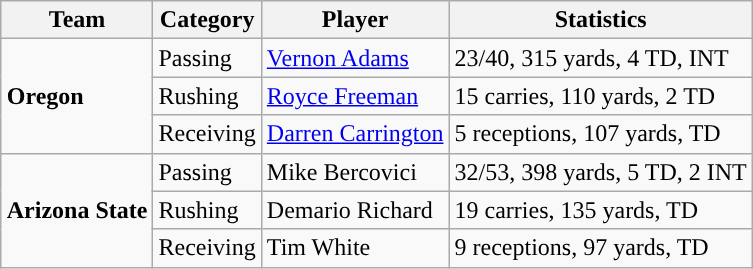<table class="wikitable" style="float: right;">
<tr>
<th>Team</th>
<th>Category</th>
<th>Player</th>
<th>Statistics</th>
</tr>
<tr>
<td rowspan=3><strong>Oregon</strong></td>
<td>Passing</td>
<td><a href='#'>Vernon Adams</a></td>
<td>23/40, 315 yards, 4 TD, INT</td>
</tr>
<tr>
<td>Rushing</td>
<td><a href='#'>Royce Freeman</a></td>
<td>15 carries, 110 yards, 2 TD</td>
</tr>
<tr>
<td>Receiving</td>
<td><a href='#'>Darren Carrington</a></td>
<td>5 receptions, 107 yards, TD</td>
</tr>
<tr>
<td rowspan=3><strong>Arizona State</strong></td>
<td>Passing</td>
<td>Mike Bercovici</td>
<td>32/53, 398 yards, 5 TD, 2 INT</td>
</tr>
<tr>
<td>Rushing</td>
<td>Demario Richard</td>
<td>19 carries, 135 yards, TD</td>
</tr>
<tr>
<td>Receiving</td>
<td>Tim White</td>
<td>9 receptions, 97 yards, TD</td>
</tr>
</table>
